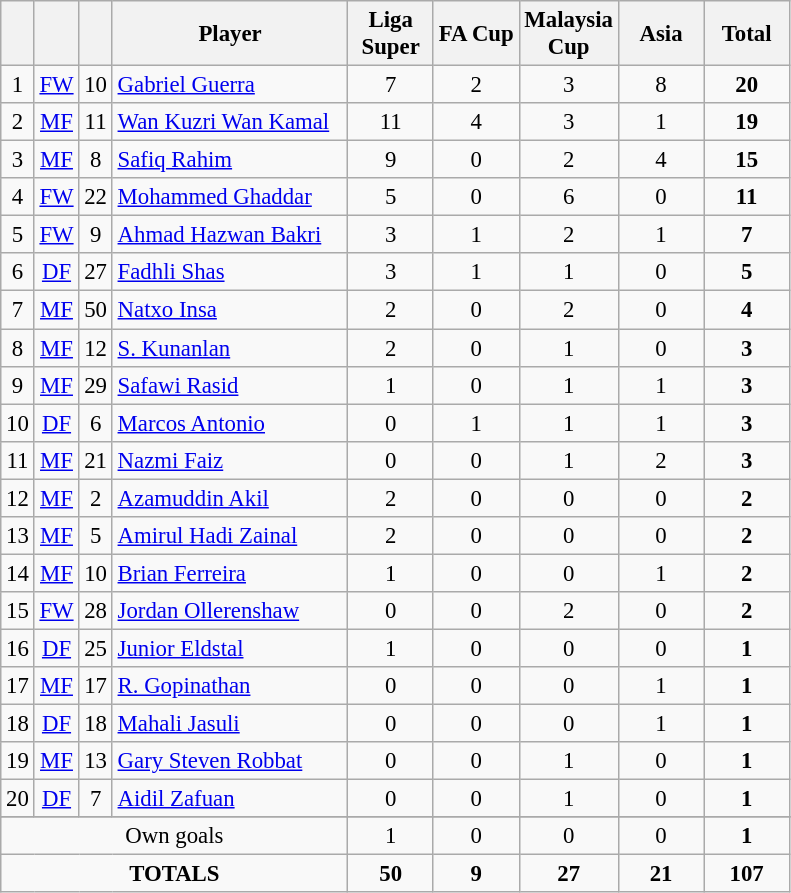<table class="wikitable sortable" style="font-size: 95%; text-align: center;">
<tr>
<th width=10></th>
<th width=10></th>
<th width=10></th>
<th width=150>Player</th>
<th width=50>Liga Super</th>
<th width=50>FA Cup</th>
<th width=50>Malaysia Cup</th>
<th width=50>Asia</th>
<th width=50>Total</th>
</tr>
<tr>
<td>1</td>
<td><a href='#'>FW</a></td>
<td>10</td>
<td align=left> <a href='#'>Gabriel Guerra</a></td>
<td>7</td>
<td>2</td>
<td>3</td>
<td>8</td>
<td><strong>20</strong></td>
</tr>
<tr>
<td>2</td>
<td><a href='#'>MF</a></td>
<td>11</td>
<td align=left> <a href='#'>Wan Kuzri Wan Kamal</a></td>
<td>11</td>
<td>4</td>
<td>3</td>
<td>1</td>
<td><strong>19</strong></td>
</tr>
<tr>
<td>3</td>
<td><a href='#'>MF</a></td>
<td>8</td>
<td align=left> <a href='#'>Safiq Rahim</a></td>
<td>9</td>
<td>0</td>
<td>2</td>
<td>4</td>
<td><strong>15</strong></td>
</tr>
<tr>
<td>4</td>
<td><a href='#'>FW</a></td>
<td>22</td>
<td align=left> <a href='#'>Mohammed Ghaddar</a></td>
<td>5</td>
<td>0</td>
<td>6</td>
<td>0</td>
<td><strong>11</strong></td>
</tr>
<tr>
<td>5</td>
<td><a href='#'>FW</a></td>
<td>9</td>
<td align=left> <a href='#'>Ahmad Hazwan Bakri</a></td>
<td>3</td>
<td>1</td>
<td>2</td>
<td>1</td>
<td><strong>7</strong></td>
</tr>
<tr>
<td>6</td>
<td><a href='#'>DF</a></td>
<td>27</td>
<td align=left> <a href='#'>Fadhli Shas</a></td>
<td>3</td>
<td>1</td>
<td>1</td>
<td>0</td>
<td><strong>5</strong></td>
</tr>
<tr>
<td>7</td>
<td><a href='#'>MF</a></td>
<td>50</td>
<td align=left> <a href='#'>Natxo Insa</a></td>
<td>2</td>
<td>0</td>
<td>2</td>
<td>0</td>
<td><strong>4</strong></td>
</tr>
<tr>
<td>8</td>
<td><a href='#'>MF</a></td>
<td>12</td>
<td align=left> <a href='#'>S. Kunanlan</a></td>
<td>2</td>
<td>0</td>
<td>1</td>
<td>0</td>
<td><strong>3</strong></td>
</tr>
<tr>
<td>9</td>
<td><a href='#'>MF</a></td>
<td>29</td>
<td align=left> <a href='#'>Safawi Rasid</a></td>
<td>1</td>
<td>0</td>
<td>1</td>
<td>1</td>
<td><strong>3</strong></td>
</tr>
<tr>
<td>10</td>
<td><a href='#'>DF</a></td>
<td>6</td>
<td align=left> <a href='#'>Marcos Antonio</a></td>
<td>0</td>
<td>1</td>
<td>1</td>
<td>1</td>
<td><strong>3</strong></td>
</tr>
<tr>
<td>11</td>
<td><a href='#'>MF</a></td>
<td>21</td>
<td align=left> <a href='#'>Nazmi Faiz</a></td>
<td>0</td>
<td>0</td>
<td>1</td>
<td>2</td>
<td><strong>3</strong></td>
</tr>
<tr>
<td>12</td>
<td><a href='#'>MF</a></td>
<td>2</td>
<td align=left> <a href='#'>Azamuddin Akil</a></td>
<td>2</td>
<td>0</td>
<td>0</td>
<td>0</td>
<td><strong>2</strong></td>
</tr>
<tr>
<td>13</td>
<td><a href='#'>MF</a></td>
<td>5</td>
<td align=left> <a href='#'>Amirul Hadi Zainal</a></td>
<td>2</td>
<td>0</td>
<td>0</td>
<td>0</td>
<td><strong>2</strong></td>
</tr>
<tr>
<td>14</td>
<td><a href='#'>MF</a></td>
<td>10</td>
<td align=left> <a href='#'>Brian Ferreira</a></td>
<td>1</td>
<td>0</td>
<td>0</td>
<td>1</td>
<td><strong>2</strong></td>
</tr>
<tr>
<td>15</td>
<td><a href='#'>FW</a></td>
<td>28</td>
<td align=left> <a href='#'>Jordan Ollerenshaw</a></td>
<td>0</td>
<td>0</td>
<td>2</td>
<td>0</td>
<td><strong>2</strong></td>
</tr>
<tr>
<td>16</td>
<td><a href='#'>DF</a></td>
<td>25</td>
<td align=left> <a href='#'>Junior Eldstal</a></td>
<td>1</td>
<td>0</td>
<td>0</td>
<td>0</td>
<td><strong>1</strong></td>
</tr>
<tr>
<td>17</td>
<td><a href='#'>MF</a></td>
<td>17</td>
<td align=left> <a href='#'>R. Gopinathan</a></td>
<td>0</td>
<td>0</td>
<td>0</td>
<td>1</td>
<td><strong>1</strong></td>
</tr>
<tr>
<td>18</td>
<td><a href='#'>DF</a></td>
<td>18</td>
<td align=left> <a href='#'>Mahali Jasuli</a></td>
<td>0</td>
<td>0</td>
<td>0</td>
<td>1</td>
<td><strong>1</strong></td>
</tr>
<tr>
<td>19</td>
<td><a href='#'>MF</a></td>
<td>13</td>
<td align=left> <a href='#'>Gary Steven Robbat</a></td>
<td>0</td>
<td>0</td>
<td>1</td>
<td>0</td>
<td><strong>1</strong></td>
</tr>
<tr>
<td>20</td>
<td><a href='#'>DF</a></td>
<td>7</td>
<td align=left> <a href='#'>Aidil Zafuan</a></td>
<td>0</td>
<td>0</td>
<td>1</td>
<td>0</td>
<td><strong>1</strong></td>
</tr>
<tr>
</tr>
<tr class="sortbottom">
<td colspan="4">Own goals</td>
<td>1</td>
<td>0</td>
<td>0</td>
<td>0</td>
<td><strong>1</strong></td>
</tr>
<tr class="sortbottom">
<td colspan=4><strong>TOTALS</strong></td>
<td><strong>50</strong></td>
<td><strong>9</strong></td>
<td><strong>27</strong></td>
<td><strong>21</strong></td>
<td><strong>107</strong></td>
</tr>
</table>
